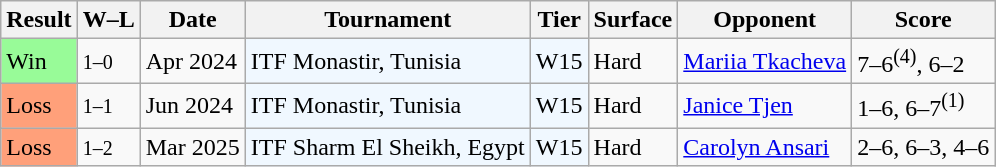<table class="sortable wikitable">
<tr>
<th>Result</th>
<th class="unsortable">W–L</th>
<th>Date</th>
<th>Tournament</th>
<th>Tier</th>
<th>Surface</th>
<th>Opponent</th>
<th class=unsortable>Score</th>
</tr>
<tr>
<td style="background:#98fb98;">Win</td>
<td><small>1–0</small></td>
<td>Apr 2024</td>
<td style="background:#f0f8ff;">ITF Monastir, Tunisia</td>
<td style="background:#f0f8ff;">W15</td>
<td>Hard</td>
<td> <a href='#'>Mariia Tkacheva</a></td>
<td>7–6<sup>(4)</sup>, 6–2</td>
</tr>
<tr>
<td style="background:#ffa07a">Loss</td>
<td><small>1–1</small></td>
<td>Jun 2024</td>
<td style="background:#f0f8ff;">ITF Monastir, Tunisia</td>
<td style="background:#f0f8ff;">W15</td>
<td>Hard</td>
<td> <a href='#'>Janice Tjen</a></td>
<td>1–6, 6–7<sup>(1)</sup></td>
</tr>
<tr>
<td style="background:#ffa07a">Loss</td>
<td><small>1–2</small></td>
<td>Mar 2025</td>
<td style="background:#f0f8ff;">ITF Sharm El Sheikh, Egypt</td>
<td style="background:#f0f8ff;">W15</td>
<td>Hard</td>
<td> <a href='#'>Carolyn Ansari</a></td>
<td>2–6, 6–3, 4–6</td>
</tr>
</table>
